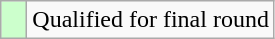<table class="wikitable">
<tr>
<td style="width:10px; background:#cfc"></td>
<td>Qualified for final round</td>
</tr>
</table>
